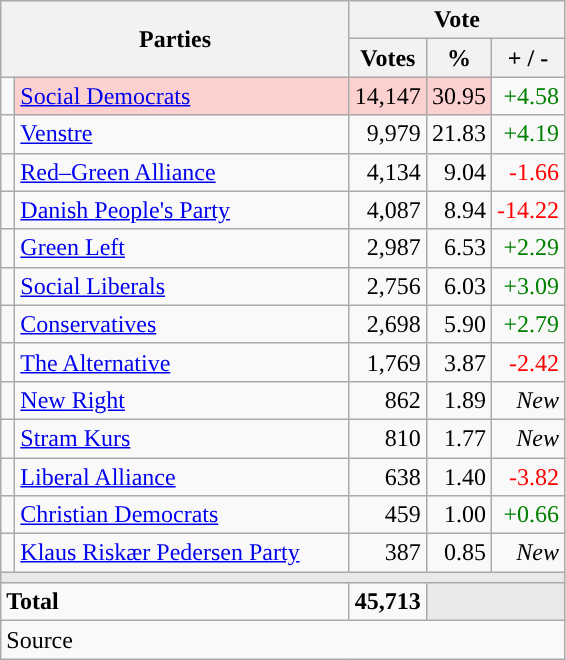<table class="wikitable" style="text-align:right;">
<tr>
<th style="text-align:centre;" rowspan="2" colspan="2" width="225">Parties</th>
<th colspan="3">Vote</th>
</tr>
<tr>
<th width="15">Votes</th>
<th width="15">%</th>
<th width="15">+ / -</th>
</tr>
<tr>
<td width="2" style="color:inherit;background:"></td>
<td bgcolor=#fbd0ce  align="left"><a href='#'>Social Democrats</a></td>
<td bgcolor=#fbd0ce>14,147</td>
<td bgcolor=#fbd0ce>30.95</td>
<td style=color:green;>+4.58</td>
</tr>
<tr>
<td width="2" style="color:inherit;background:"></td>
<td align="left"><a href='#'>Venstre</a></td>
<td>9,979</td>
<td>21.83</td>
<td style=color:green;>+4.19</td>
</tr>
<tr>
<td width="2" style="color:inherit;background:"></td>
<td align="left"><a href='#'>Red–Green Alliance</a></td>
<td>4,134</td>
<td>9.04</td>
<td style=color:red;>-1.66</td>
</tr>
<tr>
<td width="2" style="color:inherit;background:"></td>
<td align="left"><a href='#'>Danish People's Party</a></td>
<td>4,087</td>
<td>8.94</td>
<td style=color:red;>-14.22</td>
</tr>
<tr>
<td width="2" style="color:inherit;background:"></td>
<td align="left"><a href='#'>Green Left</a></td>
<td>2,987</td>
<td>6.53</td>
<td style=color:green;>+2.29</td>
</tr>
<tr>
<td width="2" style="color:inherit;background:"></td>
<td align="left"><a href='#'>Social Liberals</a></td>
<td>2,756</td>
<td>6.03</td>
<td style=color:green;>+3.09</td>
</tr>
<tr>
<td width="2" style="color:inherit;background:"></td>
<td align="left"><a href='#'>Conservatives</a></td>
<td>2,698</td>
<td>5.90</td>
<td style=color:green;>+2.79</td>
</tr>
<tr>
<td width="2" style="color:inherit;background:"></td>
<td align="left"><a href='#'>The Alternative</a></td>
<td>1,769</td>
<td>3.87</td>
<td style=color:red;>-2.42</td>
</tr>
<tr>
<td width="2" style="color:inherit;background:"></td>
<td align="left"><a href='#'>New Right</a></td>
<td>862</td>
<td>1.89</td>
<td><em>New</em></td>
</tr>
<tr>
<td width="2" style="color:inherit;background:"></td>
<td align="left"><a href='#'>Stram Kurs</a></td>
<td>810</td>
<td>1.77</td>
<td><em>New</em></td>
</tr>
<tr>
<td width="2" style="color:inherit;background:"></td>
<td align="left"><a href='#'>Liberal Alliance</a></td>
<td>638</td>
<td>1.40</td>
<td style=color:red;>-3.82</td>
</tr>
<tr>
<td width="2" style="color:inherit;background:"></td>
<td align="left"><a href='#'>Christian Democrats</a></td>
<td>459</td>
<td>1.00</td>
<td style=color:green;>+0.66</td>
</tr>
<tr>
<td width="2" style="color:inherit;background:"></td>
<td align="left"><a href='#'>Klaus Riskær Pedersen Party</a></td>
<td>387</td>
<td>0.85</td>
<td><em>New</em></td>
</tr>
<tr>
<td colspan="7" bgcolor="#E9E9E9"></td>
</tr>
<tr>
<td align="left" colspan="2"><strong>Total</strong></td>
<td><strong>45,713</strong></td>
<td bgcolor="#E9E9E9" colspan="2"></td>
</tr>
<tr>
<td align="left" colspan="6">Source</td>
</tr>
</table>
